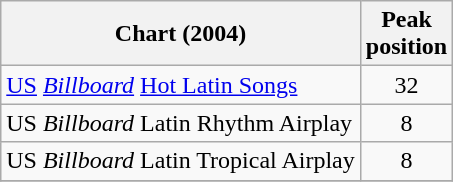<table class="wikitable sortable">
<tr>
<th align="left">Chart (2004)</th>
<th align="left">Peak<br>position</th>
</tr>
<tr>
<td align="left"><a href='#'>US</a> <em><a href='#'>Billboard</a></em> <a href='#'>Hot Latin Songs</a></td>
<td align="center">32</td>
</tr>
<tr>
<td align="left">US <em>Billboard</em> Latin Rhythm Airplay</td>
<td align="center">8</td>
</tr>
<tr>
<td align="left">US <em>Billboard</em>  Latin Tropical Airplay</td>
<td align="center">8</td>
</tr>
<tr>
</tr>
</table>
